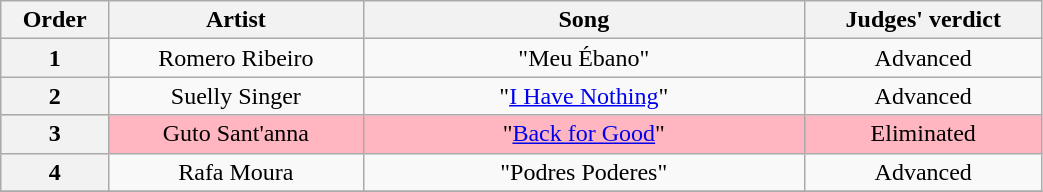<table class="wikitable" style="text-align:center; width:55%;">
<tr>
<th scope="col" width="05%">Order</th>
<th scope="col" width="15%">Artist</th>
<th scope="col" width="26%">Song</th>
<th scope="col" width="14%">Judges' verdict</th>
</tr>
<tr>
<th>1</th>
<td>Romero Ribeiro</td>
<td>"Meu Ébano"</td>
<td>Advanced</td>
</tr>
<tr>
<th>2</th>
<td>Suelly Singer</td>
<td>"<a href='#'>I Have Nothing</a>"</td>
<td>Advanced</td>
</tr>
<tr bgcolor=FFB6C1>
<th>3</th>
<td>Guto Sant'anna</td>
<td>"<a href='#'>Back for Good</a>"</td>
<td>Eliminated</td>
</tr>
<tr>
<th>4</th>
<td>Rafa Moura</td>
<td>"Podres Poderes"</td>
<td>Advanced</td>
</tr>
<tr>
</tr>
</table>
